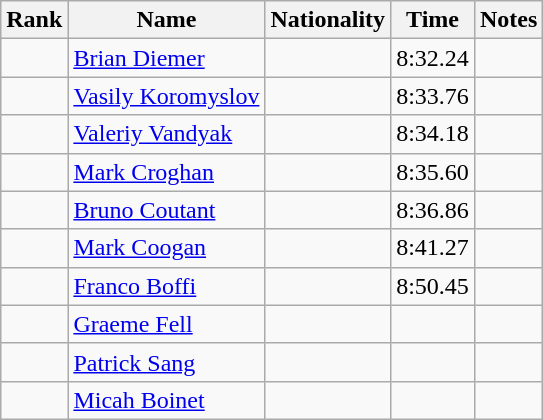<table class="wikitable sortable" style="text-align:center">
<tr>
<th>Rank</th>
<th>Name</th>
<th>Nationality</th>
<th>Time</th>
<th>Notes</th>
</tr>
<tr>
<td></td>
<td align=left><a href='#'>Brian Diemer</a></td>
<td align=left></td>
<td>8:32.24</td>
<td></td>
</tr>
<tr>
<td></td>
<td align=left><a href='#'>Vasily Koromyslov</a></td>
<td align=left></td>
<td>8:33.76</td>
<td></td>
</tr>
<tr>
<td></td>
<td align=left><a href='#'>Valeriy Vandyak</a></td>
<td align=left></td>
<td>8:34.18</td>
<td></td>
</tr>
<tr>
<td></td>
<td align=left><a href='#'>Mark Croghan</a></td>
<td align=left></td>
<td>8:35.60</td>
<td></td>
</tr>
<tr>
<td></td>
<td align=left><a href='#'>Bruno Coutant</a></td>
<td align=left></td>
<td>8:36.86</td>
<td></td>
</tr>
<tr>
<td></td>
<td align=left><a href='#'>Mark Coogan</a></td>
<td align=left></td>
<td>8:41.27</td>
<td></td>
</tr>
<tr>
<td></td>
<td align=left><a href='#'>Franco Boffi</a></td>
<td align=left></td>
<td>8:50.45</td>
<td></td>
</tr>
<tr>
<td></td>
<td align=left><a href='#'>Graeme Fell</a></td>
<td align=left></td>
<td></td>
<td></td>
</tr>
<tr>
<td></td>
<td align=left><a href='#'>Patrick Sang</a></td>
<td align=left></td>
<td></td>
<td></td>
</tr>
<tr>
<td></td>
<td align=left><a href='#'>Micah Boinet</a></td>
<td align=left></td>
<td></td>
<td></td>
</tr>
</table>
